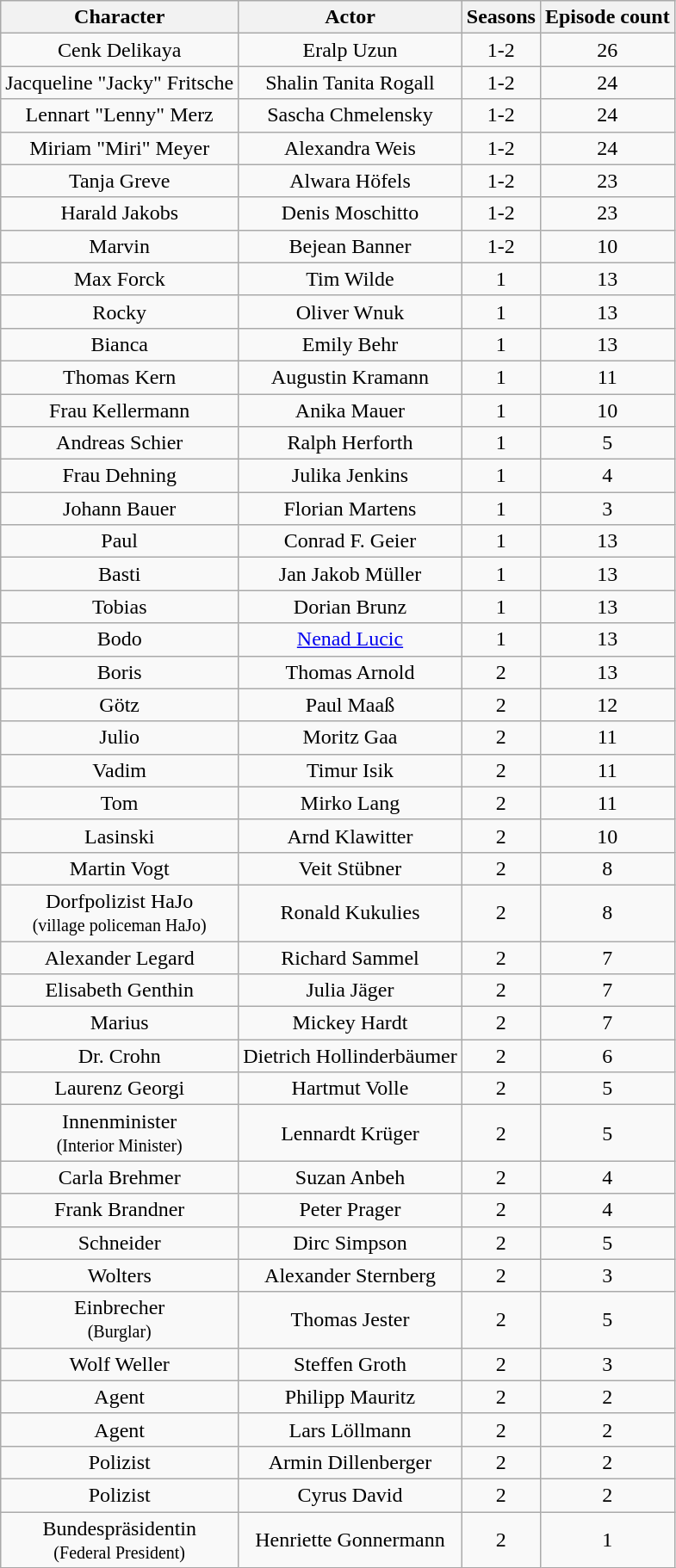<table class="wikitable sortable collapsible collapsed" style="text-align:center; border:1">
<tr>
<th>Character</th>
<th>Actor</th>
<th>Seasons</th>
<th>Episode count</th>
</tr>
<tr>
<td>Cenk Delikaya</td>
<td>Eralp Uzun</td>
<td>1-2</td>
<td>26</td>
</tr>
<tr>
<td>Jacqueline "Jacky" Fritsche</td>
<td>Shalin Tanita Rogall</td>
<td>1-2</td>
<td>24</td>
</tr>
<tr>
<td>Lennart "Lenny" Merz</td>
<td>Sascha Chmelensky</td>
<td>1-2</td>
<td>24</td>
</tr>
<tr>
<td>Miriam "Miri" Meyer</td>
<td>Alexandra Weis</td>
<td>1-2</td>
<td>24</td>
</tr>
<tr>
<td>Tanja Greve</td>
<td>Alwara Höfels</td>
<td>1-2</td>
<td>23</td>
</tr>
<tr>
<td>Harald Jakobs</td>
<td>Denis Moschitto</td>
<td>1-2</td>
<td>23</td>
</tr>
<tr>
<td>Marvin</td>
<td>Bejean Banner</td>
<td>1-2</td>
<td>10</td>
</tr>
<tr>
<td>Max Forck</td>
<td>Tim Wilde</td>
<td>1</td>
<td>13</td>
</tr>
<tr>
<td>Rocky</td>
<td>Oliver Wnuk</td>
<td>1</td>
<td>13</td>
</tr>
<tr>
<td>Bianca</td>
<td>Emily Behr</td>
<td>1</td>
<td>13</td>
</tr>
<tr>
<td>Thomas Kern</td>
<td>Augustin Kramann</td>
<td>1</td>
<td>11</td>
</tr>
<tr>
<td>Frau Kellermann</td>
<td>Anika Mauer</td>
<td>1</td>
<td>10</td>
</tr>
<tr>
<td>Andreas Schier</td>
<td>Ralph Herforth</td>
<td>1</td>
<td>5</td>
</tr>
<tr>
<td>Frau Dehning</td>
<td>Julika Jenkins</td>
<td>1</td>
<td>4</td>
</tr>
<tr>
<td>Johann Bauer</td>
<td>Florian Martens</td>
<td>1</td>
<td>3</td>
</tr>
<tr>
<td>Paul</td>
<td>Conrad F. Geier</td>
<td>1</td>
<td>13</td>
</tr>
<tr>
<td>Basti</td>
<td>Jan Jakob Müller</td>
<td>1</td>
<td>13</td>
</tr>
<tr>
<td>Tobias</td>
<td>Dorian Brunz</td>
<td>1</td>
<td>13</td>
</tr>
<tr>
<td>Bodo</td>
<td><a href='#'>Nenad Lucic</a></td>
<td>1</td>
<td>13</td>
</tr>
<tr>
<td>Boris</td>
<td>Thomas Arnold</td>
<td>2</td>
<td>13</td>
</tr>
<tr>
<td>Götz</td>
<td>Paul Maaß</td>
<td>2</td>
<td>12</td>
</tr>
<tr>
<td>Julio</td>
<td>Moritz Gaa</td>
<td>2</td>
<td>11</td>
</tr>
<tr>
<td>Vadim</td>
<td>Timur Isik</td>
<td>2</td>
<td>11</td>
</tr>
<tr>
<td>Tom</td>
<td>Mirko Lang</td>
<td>2</td>
<td>11</td>
</tr>
<tr>
<td>Lasinski</td>
<td>Arnd Klawitter</td>
<td>2</td>
<td>10</td>
</tr>
<tr>
<td>Martin Vogt</td>
<td>Veit Stübner</td>
<td>2</td>
<td>8</td>
</tr>
<tr>
<td>Dorfpolizist HaJo<br><small>(village policeman HaJo)</small></td>
<td>Ronald Kukulies</td>
<td>2</td>
<td>8</td>
</tr>
<tr>
<td>Alexander Legard</td>
<td>Richard Sammel</td>
<td>2</td>
<td>7</td>
</tr>
<tr>
<td>Elisabeth Genthin</td>
<td>Julia Jäger</td>
<td>2</td>
<td>7</td>
</tr>
<tr>
<td>Marius</td>
<td>Mickey Hardt</td>
<td>2</td>
<td>7</td>
</tr>
<tr>
<td>Dr. Crohn</td>
<td>Dietrich Hollinderbäumer</td>
<td>2</td>
<td>6</td>
</tr>
<tr>
<td>Laurenz Georgi</td>
<td>Hartmut Volle</td>
<td>2</td>
<td>5</td>
</tr>
<tr>
<td>Innenminister<br><small>(Interior Minister)</small></td>
<td>Lennardt Krüger</td>
<td>2</td>
<td>5</td>
</tr>
<tr>
<td>Carla Brehmer</td>
<td>Suzan Anbeh</td>
<td>2</td>
<td>4</td>
</tr>
<tr>
<td>Frank Brandner</td>
<td>Peter Prager</td>
<td>2</td>
<td>4</td>
</tr>
<tr>
<td>Schneider</td>
<td>Dirc Simpson</td>
<td>2</td>
<td>5</td>
</tr>
<tr>
<td>Wolters</td>
<td>Alexander Sternberg</td>
<td>2</td>
<td>3</td>
</tr>
<tr>
<td>Einbrecher<br><small>(Burglar)</small></td>
<td>Thomas Jester</td>
<td>2</td>
<td>5</td>
</tr>
<tr>
<td>Wolf Weller</td>
<td>Steffen Groth</td>
<td>2</td>
<td>3</td>
</tr>
<tr>
<td>Agent</td>
<td>Philipp Mauritz</td>
<td>2</td>
<td>2</td>
</tr>
<tr>
<td>Agent</td>
<td>Lars Löllmann</td>
<td>2</td>
<td>2</td>
</tr>
<tr>
<td>Polizist</td>
<td>Armin Dillenberger</td>
<td>2</td>
<td>2</td>
</tr>
<tr>
<td>Polizist</td>
<td>Cyrus David</td>
<td>2</td>
<td>2</td>
</tr>
<tr>
<td>Bundespräsidentin<br><small>(Federal President)</small></td>
<td>Henriette Gonnermann</td>
<td>2</td>
<td>1</td>
</tr>
</table>
